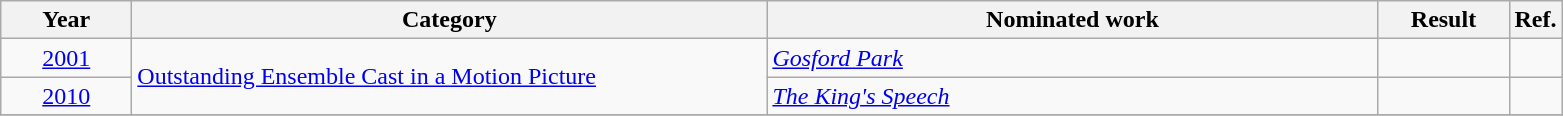<table class=wikitable>
<tr>
<th scope="col" style="width:5em;">Year</th>
<th scope="col" style="width:26em;">Category</th>
<th scope="col" style="width:25em;">Nominated work</th>
<th scope="col" style="width:5em;">Result</th>
<th>Ref.</th>
</tr>
<tr>
<td style="text-align:center;"><a href='#'>2001</a></td>
<td rowspan=2><a href='#'>Outstanding Ensemble Cast in a Motion Picture</a></td>
<td><em><a href='#'>Gosford Park</a></em></td>
<td></td>
<td style="text-align:center;"></td>
</tr>
<tr>
<td style="text-align:center;"><a href='#'>2010</a></td>
<td><em><a href='#'>The King's Speech</a></em></td>
<td></td>
<td style="text-align:center;"></td>
</tr>
<tr>
</tr>
</table>
